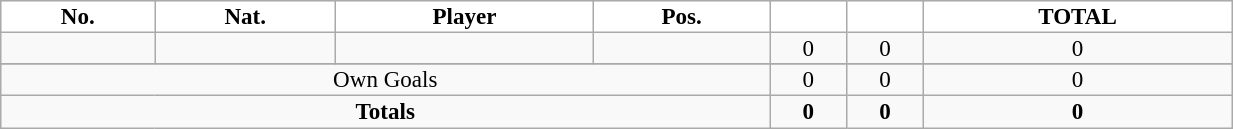<table class="wikitable sortable alternance" style="font-size:96%; text-align:center; line-height:14px; width:65%;">
<tr>
<th style="background:white; color:black; text-align:center;">No.</th>
<th style="background:white; color:black; text-align:center;">Nat.</th>
<th style="background:white; color:black; text-align:center;">Player</th>
<th style="background:white; color:black; text-align:center;">Pos.</th>
<th style="background:white; color:black; text-align:center;"></th>
<th style="background:white; color:black; text-align:center;"></th>
<th style="background:white; color:black; text-align:center;">TOTAL</th>
</tr>
<tr>
<td></td>
<td></td>
<td></td>
<td></td>
<td>0</td>
<td>0</td>
<td>0</td>
</tr>
<tr>
</tr>
<tr class="sortbottom">
<td colspan="4">Own Goals</td>
<td>0</td>
<td>0</td>
<td>0</td>
</tr>
<tr class="sortbottom">
<td colspan="4"><strong>Totals</strong></td>
<td><strong>0</strong></td>
<td><strong>0</strong></td>
<td><strong>0</strong></td>
</tr>
</table>
